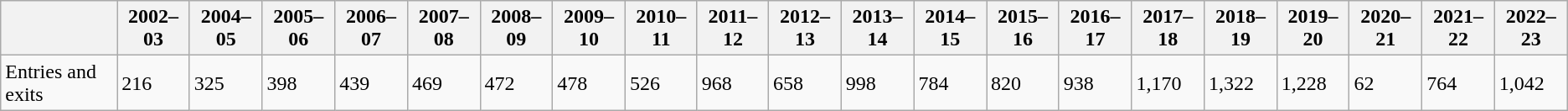<table class="wikitable">
<tr>
<th></th>
<th>2002–03</th>
<th>2004–05</th>
<th>2005–06</th>
<th>2006–07</th>
<th>2007–08</th>
<th>2008–09</th>
<th>2009–10</th>
<th>2010–11</th>
<th>2011–12</th>
<th>2012–13</th>
<th>2013–14</th>
<th>2014–15</th>
<th>2015–16</th>
<th>2016–17</th>
<th>2017–18</th>
<th>2018–19</th>
<th>2019–20</th>
<th>2020–21</th>
<th>2021–22</th>
<th>2022–23</th>
</tr>
<tr>
<td>Entries and exits</td>
<td>216</td>
<td>325</td>
<td>398</td>
<td>439</td>
<td>469</td>
<td>472</td>
<td>478</td>
<td>526</td>
<td>968</td>
<td>658</td>
<td>998</td>
<td>784</td>
<td>820</td>
<td>938</td>
<td>1,170</td>
<td>1,322</td>
<td>1,228</td>
<td>62</td>
<td>764</td>
<td>1,042</td>
</tr>
</table>
